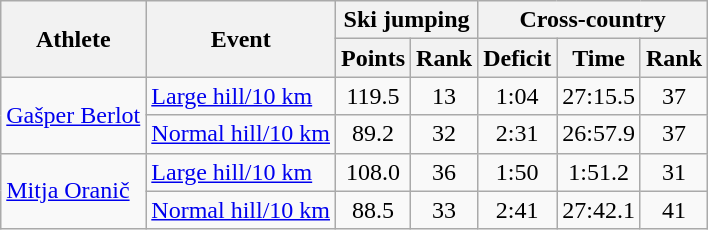<table class="wikitable">
<tr>
<th rowspan="2">Athlete</th>
<th rowspan="2">Event</th>
<th colspan="2">Ski jumping</th>
<th colspan="6">Cross-country</th>
</tr>
<tr>
<th>Points</th>
<th>Rank</th>
<th>Deficit</th>
<th>Time</th>
<th>Rank</th>
</tr>
<tr>
<td rowspan = 2><a href='#'>Gašper Berlot</a></td>
<td><a href='#'>Large hill/10 km</a></td>
<td align="center">119.5</td>
<td align="center">13</td>
<td align="center">1:04</td>
<td align="center">27:15.5</td>
<td align="center">37</td>
</tr>
<tr>
<td><a href='#'>Normal hill/10 km</a></td>
<td align="center">89.2</td>
<td align="center">32</td>
<td align="center">2:31</td>
<td align="center">26:57.9</td>
<td align="center">37</td>
</tr>
<tr>
<td rowspan = 2><a href='#'>Mitja Oranič</a></td>
<td><a href='#'>Large hill/10 km</a></td>
<td align="center">108.0</td>
<td align="center">36</td>
<td align="center">1:50</td>
<td align="center">1:51.2</td>
<td align="center">31</td>
</tr>
<tr>
<td><a href='#'>Normal hill/10 km</a></td>
<td align="center">88.5</td>
<td align="center">33</td>
<td align="center">2:41</td>
<td align="center">27:42.1</td>
<td align="center">41</td>
</tr>
</table>
